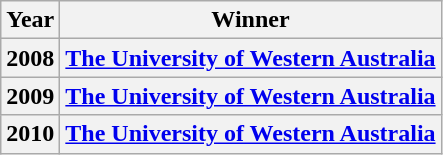<table class="wikitable">
<tr>
<th>Year</th>
<th>Winner</th>
</tr>
<tr>
<th>2008</th>
<th><a href='#'>The University of Western Australia</a></th>
</tr>
<tr>
<th>2009</th>
<th><a href='#'>The University of Western Australia</a></th>
</tr>
<tr>
<th>2010</th>
<th><a href='#'>The University of Western Australia</a></th>
</tr>
</table>
